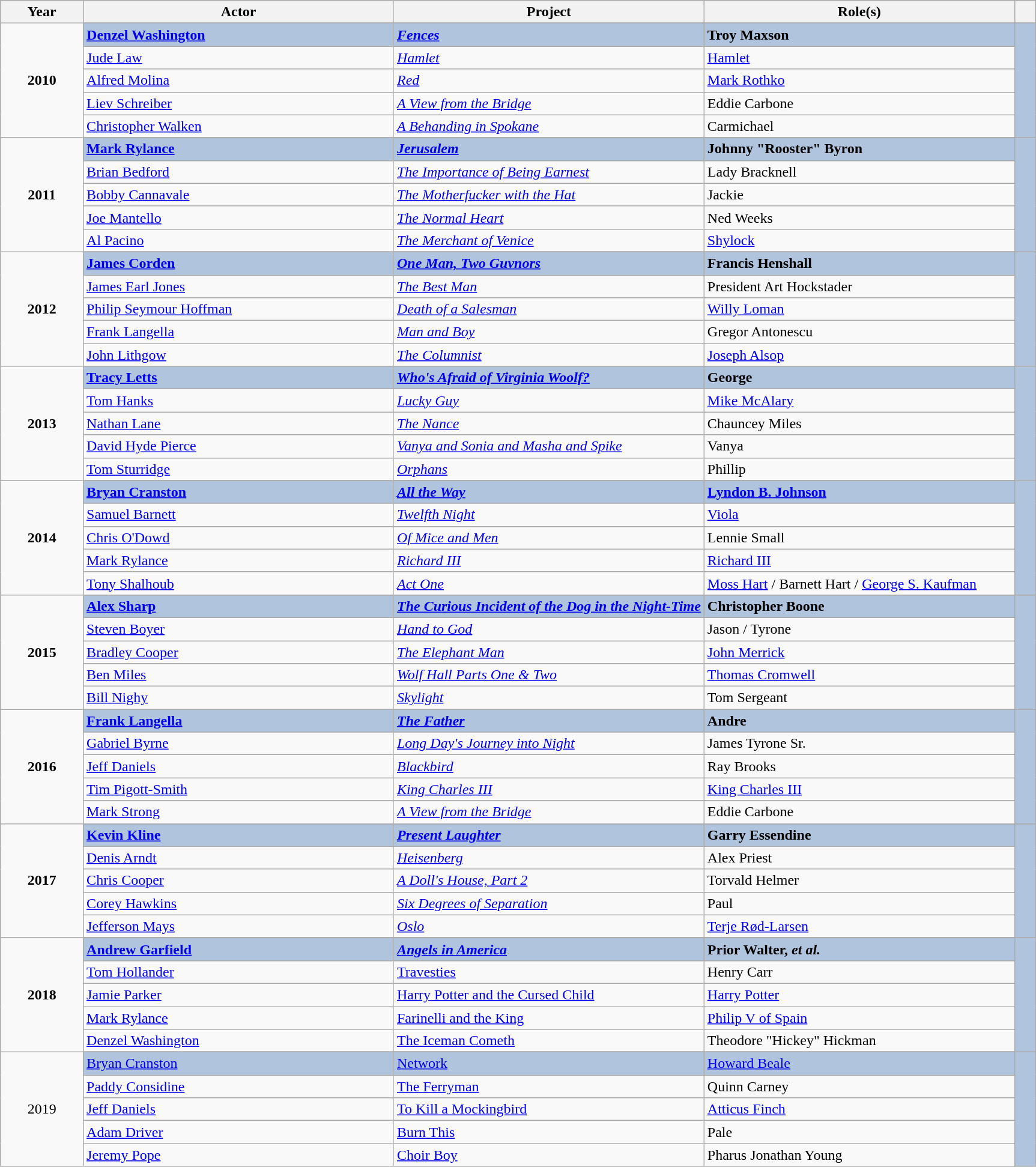<table class="wikitable sortable">
<tr>
<th scope="col" style="width:8%;">Year</th>
<th scope="col" style="width:30%;">Actor</th>
<th scope="col" style="width:30%;">Project</th>
<th scope="col" style="width:30%;">Role(s)</th>
<th scope="col" style="width:2%;" class="unsortable"></th>
</tr>
<tr>
<td rowspan="6" align="center"><strong>2010</strong> <br> </td>
</tr>
<tr style="background:#B0C4DE">
<td><strong><a href='#'>Denzel Washington</a></strong></td>
<td><strong><em><a href='#'>Fences</a></em></strong></td>
<td><strong>Troy Maxson</strong></td>
<td rowspan="6" align="center"></td>
</tr>
<tr>
<td><a href='#'>Jude Law</a></td>
<td><em><a href='#'>Hamlet</a></em></td>
<td><a href='#'>Hamlet</a></td>
</tr>
<tr>
<td><a href='#'>Alfred Molina</a></td>
<td><em><a href='#'>Red</a></em></td>
<td><a href='#'>Mark Rothko</a></td>
</tr>
<tr>
<td><a href='#'>Liev Schreiber</a></td>
<td><em><a href='#'>A View from the Bridge</a></em></td>
<td>Eddie Carbone</td>
</tr>
<tr>
<td><a href='#'>Christopher Walken</a></td>
<td><em><a href='#'>A Behanding in Spokane</a></em></td>
<td>Carmichael</td>
</tr>
<tr>
<td rowspan="6" align="center"><strong>2011</strong> <br> </td>
</tr>
<tr style="background:#B0C4DE">
<td><strong><a href='#'>Mark Rylance</a></strong></td>
<td><strong><em><a href='#'>Jerusalem</a></em></strong></td>
<td><strong>Johnny "Rooster" Byron</strong></td>
<td rowspan="6" align="center"></td>
</tr>
<tr>
<td><a href='#'>Brian Bedford</a></td>
<td><em><a href='#'>The Importance of Being Earnest</a></em></td>
<td>Lady Bracknell</td>
</tr>
<tr>
<td><a href='#'>Bobby Cannavale</a></td>
<td><em><a href='#'>The Motherfucker with the Hat</a></em></td>
<td>Jackie</td>
</tr>
<tr>
<td><a href='#'>Joe Mantello</a></td>
<td><em><a href='#'>The Normal Heart</a></em></td>
<td>Ned Weeks</td>
</tr>
<tr>
<td><a href='#'>Al Pacino</a></td>
<td><em><a href='#'>The Merchant of Venice</a></em></td>
<td><a href='#'>Shylock</a></td>
</tr>
<tr>
<td rowspan="6" align="center"><strong>2012</strong> <br> </td>
</tr>
<tr style="background:#B0C4DE">
<td><strong><a href='#'>James Corden</a></strong></td>
<td><strong><em><a href='#'>One Man, Two Guvnors</a></em></strong></td>
<td><strong>Francis Henshall</strong></td>
<td rowspan="6" align="center"></td>
</tr>
<tr>
<td><a href='#'>James Earl Jones</a></td>
<td><em><a href='#'>The Best Man</a></em></td>
<td>President Art Hockstader</td>
</tr>
<tr>
<td><a href='#'>Philip Seymour Hoffman</a></td>
<td><em><a href='#'>Death of a Salesman</a></em></td>
<td><a href='#'>Willy Loman</a></td>
</tr>
<tr>
<td><a href='#'>Frank Langella</a></td>
<td><em><a href='#'>Man and Boy</a></em></td>
<td>Gregor Antonescu</td>
</tr>
<tr>
<td><a href='#'>John Lithgow</a></td>
<td><em><a href='#'>The Columnist</a></em></td>
<td><a href='#'>Joseph Alsop</a></td>
</tr>
<tr>
<td rowspan="6" align="center"><strong>2013</strong> <br> </td>
</tr>
<tr style="background:#B0C4DE">
<td><strong><a href='#'>Tracy Letts</a></strong></td>
<td><strong><em><a href='#'>Who's Afraid of Virginia Woolf?</a></em></strong></td>
<td><strong>George</strong></td>
<td rowspan="6" align="center"></td>
</tr>
<tr>
<td><a href='#'>Tom Hanks</a></td>
<td><em><a href='#'>Lucky Guy</a></em></td>
<td><a href='#'>Mike McAlary</a></td>
</tr>
<tr>
<td><a href='#'>Nathan Lane</a></td>
<td><em><a href='#'>The Nance</a></em></td>
<td>Chauncey Miles</td>
</tr>
<tr>
<td><a href='#'>David Hyde Pierce</a></td>
<td><em><a href='#'>Vanya and Sonia and Masha and Spike</a></em></td>
<td>Vanya</td>
</tr>
<tr>
<td><a href='#'>Tom Sturridge</a></td>
<td><em><a href='#'>Orphans</a></em></td>
<td>Phillip</td>
</tr>
<tr>
<td rowspan="6" align="center"><strong>2014</strong> <br> </td>
</tr>
<tr style="background:#B0C4DE">
<td><strong><a href='#'>Bryan Cranston</a></strong></td>
<td><strong><em><a href='#'>All the Way</a></em></strong></td>
<td><strong><a href='#'>Lyndon B. Johnson</a></strong></td>
<td rowspan="6" align="center"></td>
</tr>
<tr>
<td><a href='#'>Samuel Barnett</a></td>
<td><em><a href='#'>Twelfth Night</a></em></td>
<td><a href='#'>Viola</a></td>
</tr>
<tr>
<td><a href='#'>Chris O'Dowd</a></td>
<td><em><a href='#'>Of Mice and Men</a></em></td>
<td>Lennie Small</td>
</tr>
<tr>
<td><a href='#'>Mark Rylance</a></td>
<td><em><a href='#'>Richard III</a></em></td>
<td><a href='#'>Richard III</a></td>
</tr>
<tr>
<td><a href='#'>Tony Shalhoub</a></td>
<td><em><a href='#'>Act One</a></em></td>
<td><a href='#'>Moss Hart</a> / Barnett Hart / <a href='#'>George S. Kaufman</a></td>
</tr>
<tr>
<td rowspan="6" align="center"><strong>2015</strong> <br> </td>
</tr>
<tr style="background:#B0C4DE">
<td><strong><a href='#'>Alex Sharp</a></strong></td>
<td><strong><em><a href='#'>The Curious Incident of the Dog in the Night-Time</a></em></strong></td>
<td><strong>Christopher Boone</strong></td>
<td rowspan="6" align="center"></td>
</tr>
<tr>
<td><a href='#'>Steven Boyer</a></td>
<td><em><a href='#'>Hand to God</a></em></td>
<td>Jason / Tyrone</td>
</tr>
<tr>
<td><a href='#'>Bradley Cooper</a></td>
<td><em><a href='#'>The Elephant Man</a></em></td>
<td><a href='#'>John Merrick</a></td>
</tr>
<tr>
<td><a href='#'>Ben Miles</a></td>
<td><em><a href='#'>Wolf Hall Parts One & Two</a></em></td>
<td><a href='#'>Thomas Cromwell</a></td>
</tr>
<tr>
<td><a href='#'>Bill Nighy</a></td>
<td><em><a href='#'>Skylight</a></em></td>
<td>Tom Sergeant</td>
</tr>
<tr>
<td rowspan="6" align="center"><strong>2016</strong> <br> </td>
</tr>
<tr style="background:#B0C4DE">
<td><strong><a href='#'>Frank Langella</a></strong></td>
<td><strong><em><a href='#'>The Father</a></em></strong></td>
<td><strong>Andre</strong></td>
<td rowspan="6" align="center"></td>
</tr>
<tr>
<td><a href='#'>Gabriel Byrne</a></td>
<td><em><a href='#'>Long Day's Journey into Night</a></em></td>
<td>James Tyrone Sr.</td>
</tr>
<tr>
<td><a href='#'>Jeff Daniels</a></td>
<td><em><a href='#'>Blackbird</a></em></td>
<td>Ray Brooks</td>
</tr>
<tr>
<td><a href='#'>Tim Pigott-Smith</a></td>
<td><em><a href='#'>King Charles III</a></em></td>
<td><a href='#'>King Charles III</a></td>
</tr>
<tr>
<td><a href='#'>Mark Strong</a></td>
<td><em><a href='#'>A View from the Bridge</a></em></td>
<td>Eddie Carbone</td>
</tr>
<tr>
<td rowspan="6" align="center"><strong>2017</strong> <br> </td>
</tr>
<tr style="background:#B0C4DE">
<td><strong><a href='#'>Kevin Kline</a></strong></td>
<td><strong><em><a href='#'>Present Laughter</a></em></strong></td>
<td><strong>Garry Essendine</strong></td>
<td rowspan="6" align="center"></td>
</tr>
<tr>
<td><a href='#'>Denis Arndt</a></td>
<td><em><a href='#'>Heisenberg</a></em></td>
<td>Alex Priest</td>
</tr>
<tr>
<td><a href='#'>Chris Cooper</a></td>
<td><em><a href='#'>A Doll's House, Part 2</a></em></td>
<td>Torvald Helmer</td>
</tr>
<tr>
<td><a href='#'>Corey Hawkins</a></td>
<td><em><a href='#'>Six Degrees of Separation</a></em></td>
<td>Paul</td>
</tr>
<tr>
<td><a href='#'>Jefferson Mays</a></td>
<td><em><a href='#'>Oslo</a></em></td>
<td><a href='#'>Terje Rød-Larsen</a></td>
</tr>
<tr>
<td rowspan="6" align="center"><strong>2018</strong> <br> </td>
</tr>
<tr style="background:#B0C4DE">
<td><strong><a href='#'>Andrew Garfield</a></strong></td>
<td><strong><em><a href='#'>Angels in America</a></em></strong></td>
<td><strong>Prior Walter, <em>et al.<strong><em></td>
<td rowspan="6" align="center"></td>
</tr>
<tr>
<td><a href='#'>Tom Hollander</a></td>
<td></em><a href='#'>Travesties</a><em></td>
<td>Henry Carr</td>
</tr>
<tr>
<td><a href='#'>Jamie Parker</a></td>
<td></em><a href='#'>Harry Potter and the Cursed Child</a><em></td>
<td><a href='#'>Harry Potter</a></td>
</tr>
<tr>
<td><a href='#'>Mark Rylance</a></td>
<td></em><a href='#'>Farinelli and the King</a><em></td>
<td><a href='#'>Philip V of Spain</a></td>
</tr>
<tr>
<td><a href='#'>Denzel Washington</a></td>
<td></em><a href='#'>The Iceman Cometh</a><em></td>
<td>Theodore "Hickey" Hickman</td>
</tr>
<tr>
<td rowspan="6" align="center"></strong>2019<strong> <br> </td>
</tr>
<tr style="background:#B0C4DE">
<td></strong><a href='#'>Bryan Cranston</a><strong></td>
<td></em></strong><a href='#'>Network</a><strong><em></td>
<td></strong><a href='#'>Howard Beale</a><strong></td>
<td rowspan="6" align="center"></td>
</tr>
<tr>
<td><a href='#'>Paddy Considine</a></td>
<td></em><a href='#'>The Ferryman</a><em></td>
<td>Quinn Carney</td>
</tr>
<tr>
<td><a href='#'>Jeff Daniels</a></td>
<td></em><a href='#'>To Kill a Mockingbird</a><em></td>
<td><a href='#'>Atticus Finch</a></td>
</tr>
<tr>
<td><a href='#'>Adam Driver</a></td>
<td></em><a href='#'>Burn This</a><em></td>
<td>Pale</td>
</tr>
<tr>
<td><a href='#'>Jeremy Pope</a></td>
<td></em><a href='#'>Choir Boy</a><em></td>
<td>Pharus Jonathan Young</td>
</tr>
</table>
